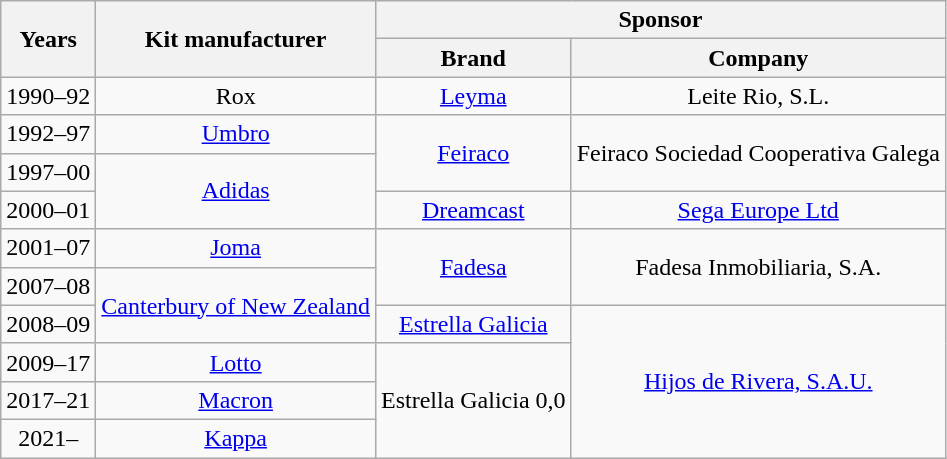<table class="wikitable" style="text-align: center">
<tr>
<th rowspan="2">Years</th>
<th rowspan="2">Kit manufacturer</th>
<th colspan="2">Sponsor</th>
</tr>
<tr>
<th>Brand</th>
<th>Company</th>
</tr>
<tr>
<td>1990–92</td>
<td>Rox</td>
<td><a href='#'>Leyma</a></td>
<td>Leite Rio, S.L.</td>
</tr>
<tr>
<td>1992–97</td>
<td><a href='#'>Umbro</a></td>
<td rowspan=2><a href='#'>Feiraco</a></td>
<td rowspan=2>Feiraco Sociedad Cooperativa Galega</td>
</tr>
<tr>
<td>1997–00</td>
<td rowspan=2><a href='#'>Adidas</a></td>
</tr>
<tr>
<td>2000–01</td>
<td><a href='#'>Dreamcast</a></td>
<td><a href='#'>Sega Europe Ltd</a></td>
</tr>
<tr>
<td>2001–07</td>
<td><a href='#'>Joma</a></td>
<td rowspan=2><a href='#'>Fadesa</a></td>
<td rowspan=2>Fadesa Inmobiliaria, S.A.</td>
</tr>
<tr>
<td>2007–08</td>
<td rowspan=2><a href='#'>Canterbury of New Zealand</a></td>
</tr>
<tr>
<td>2008–09</td>
<td><a href='#'>Estrella Galicia</a></td>
<td rowspan="4"><a href='#'>Hijos de Rivera, S.A.U.</a></td>
</tr>
<tr>
<td>2009–17</td>
<td><a href='#'>Lotto</a></td>
<td rowspan=3>Estrella Galicia 0,0</td>
</tr>
<tr>
<td>2017–21</td>
<td><a href='#'>Macron</a></td>
</tr>
<tr>
<td>2021–</td>
<td><a href='#'>Kappa</a></td>
</tr>
</table>
